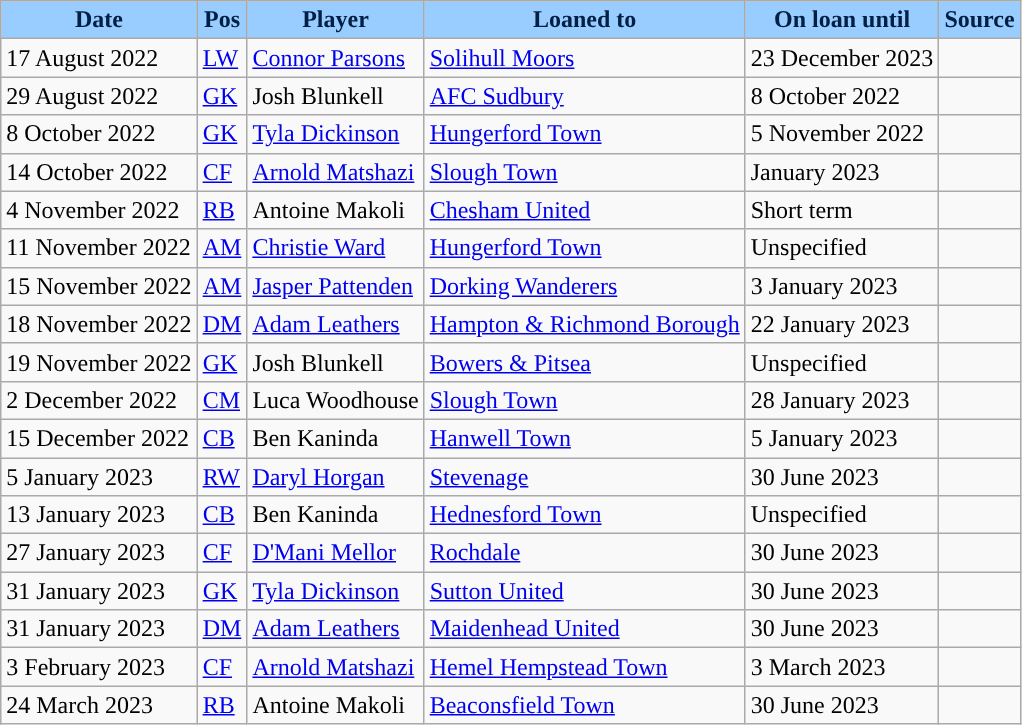<table class="wikitable plainrowheaders sortable">
<tr>
<th style="background:#99ccff; color:#001f44; ">Date</th>
<th style="background:#99ccff; color:#001f44; ">Pos</th>
<th style="background:#99ccff; color:#001f44; ">Player</th>
<th style="background:#99ccff; color:#001f44; ">Loaned to</th>
<th style="background:#99ccff; color:#001f44; ">On loan until</th>
<th style="background:#99ccff; color:#001f44; ">Source</th>
</tr>
<tr>
<td>17 August 2022</td>
<td><a href='#'>LW</a></td>
<td> <a href='#'>Connor Parsons</a></td>
<td> <a href='#'>Solihull Moors</a></td>
<td>23 December 2023</td>
<td></td>
</tr>
<tr>
<td>29 August 2022</td>
<td><a href='#'>GK</a></td>
<td> Josh Blunkell</td>
<td> <a href='#'>AFC Sudbury</a></td>
<td>8 October 2022</td>
<td></td>
</tr>
<tr>
<td>8 October 2022</td>
<td><a href='#'>GK</a></td>
<td> <a href='#'>Tyla Dickinson</a></td>
<td> <a href='#'>Hungerford Town</a></td>
<td>5 November 2022</td>
<td></td>
</tr>
<tr>
<td>14 October 2022</td>
<td><a href='#'>CF</a></td>
<td> <a href='#'>Arnold Matshazi</a></td>
<td> <a href='#'>Slough Town</a></td>
<td>January 2023</td>
<td></td>
</tr>
<tr>
<td>4 November 2022</td>
<td><a href='#'>RB</a></td>
<td> Antoine Makoli</td>
<td> <a href='#'>Chesham United</a></td>
<td>Short term</td>
<td></td>
</tr>
<tr>
<td>11 November 2022</td>
<td><a href='#'>AM</a></td>
<td> <a href='#'>Christie Ward</a></td>
<td> <a href='#'>Hungerford Town</a></td>
<td>Unspecified</td>
<td></td>
</tr>
<tr>
<td>15 November 2022</td>
<td><a href='#'>AM</a></td>
<td> <a href='#'>Jasper Pattenden</a></td>
<td> <a href='#'>Dorking Wanderers</a></td>
<td>3 January 2023</td>
<td></td>
</tr>
<tr>
<td>18 November 2022</td>
<td><a href='#'>DM</a></td>
<td> <a href='#'>Adam Leathers</a></td>
<td> <a href='#'>Hampton & Richmond Borough</a></td>
<td>22 January 2023</td>
<td></td>
</tr>
<tr>
<td>19 November 2022</td>
<td><a href='#'>GK</a></td>
<td> Josh Blunkell</td>
<td> <a href='#'>Bowers & Pitsea</a></td>
<td>Unspecified</td>
<td></td>
</tr>
<tr>
<td>2 December 2022</td>
<td><a href='#'>CM</a></td>
<td> Luca Woodhouse</td>
<td> <a href='#'>Slough Town</a></td>
<td>28 January 2023</td>
<td></td>
</tr>
<tr>
<td>15 December 2022</td>
<td><a href='#'>CB</a></td>
<td> Ben Kaninda</td>
<td> <a href='#'>Hanwell Town</a></td>
<td>5 January 2023</td>
<td></td>
</tr>
<tr>
<td>5 January 2023</td>
<td><a href='#'>RW</a></td>
<td> <a href='#'>Daryl Horgan</a></td>
<td> <a href='#'>Stevenage</a></td>
<td>30 June 2023</td>
<td></td>
</tr>
<tr>
<td>13 January 2023</td>
<td><a href='#'>CB</a></td>
<td> Ben Kaninda</td>
<td> <a href='#'>Hednesford Town</a></td>
<td>Unspecified</td>
<td></td>
</tr>
<tr>
<td>27 January 2023</td>
<td><a href='#'>CF</a></td>
<td> <a href='#'>D'Mani Mellor</a></td>
<td> <a href='#'>Rochdale</a></td>
<td>30 June 2023</td>
<td></td>
</tr>
<tr>
<td>31 January 2023</td>
<td><a href='#'>GK</a></td>
<td> <a href='#'>Tyla Dickinson</a></td>
<td> <a href='#'>Sutton United</a></td>
<td>30 June 2023</td>
<td></td>
</tr>
<tr>
<td>31 January 2023</td>
<td><a href='#'>DM</a></td>
<td> <a href='#'>Adam Leathers</a></td>
<td> <a href='#'>Maidenhead United</a></td>
<td>30 June 2023</td>
<td></td>
</tr>
<tr>
<td>3 February 2023</td>
<td><a href='#'>CF</a></td>
<td> <a href='#'>Arnold Matshazi</a></td>
<td> <a href='#'>Hemel Hempstead Town</a></td>
<td>3 March 2023</td>
<td></td>
</tr>
<tr>
<td>24 March 2023</td>
<td><a href='#'>RB</a></td>
<td> Antoine Makoli</td>
<td> <a href='#'>Beaconsfield Town</a></td>
<td>30 June 2023</td>
<td></td>
</tr>
</table>
